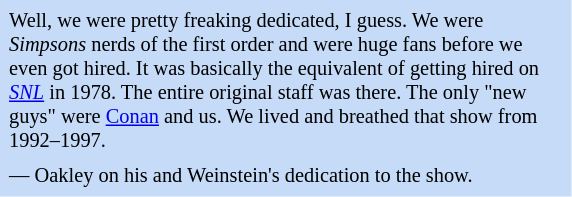<table class="toccolours" style="float: right; margin-left: 1em; margin-right: 2em; font-size: 85%; background:#c6dbf7; color:black; width:28em; max-width: 40%;" cellspacing="5">
<tr>
<td style="text-align: left;">Well, we were pretty freaking dedicated, I guess. We were <em>Simpsons</em> nerds of the first order and were huge fans before we even got hired. It was basically the equivalent of getting hired on <em><a href='#'>SNL</a></em> in 1978. The entire original staff was there. The only "new guys" were <a href='#'>Conan</a> and us. We lived and breathed that show from 1992–1997.</td>
</tr>
<tr>
<td style="text-align: left;">— Oakley on his and Weinstein's dedication to the show.</td>
</tr>
</table>
